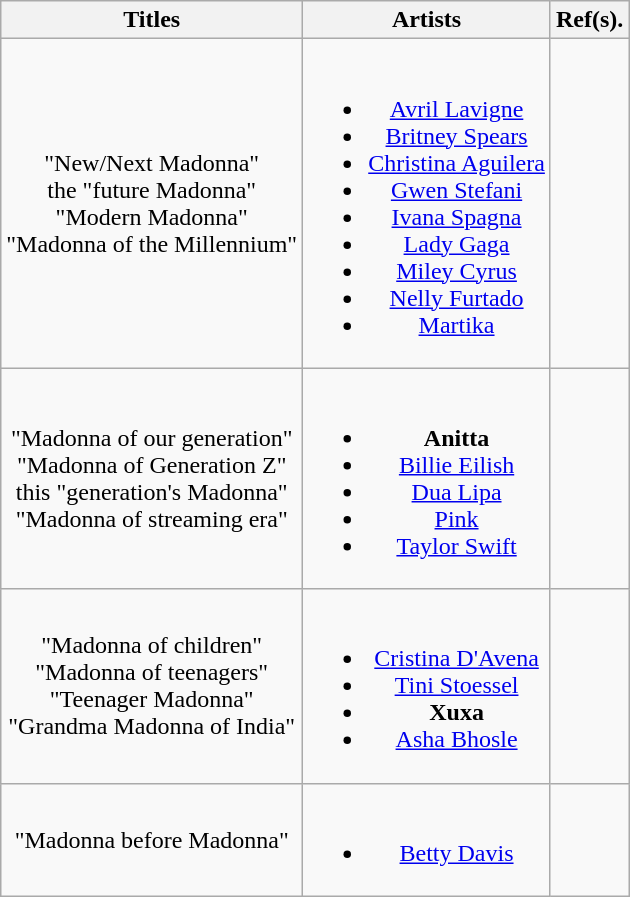<table class="wikitable sortable plainrowheaders" style="text-align:center;">
<tr>
<th scope="col">Titles</th>
<th scope="col">Artists</th>
<th scope="col">Ref(s).</th>
</tr>
<tr>
<td>"New/Next Madonna"<br>the "future Madonna"<br>"Modern Madonna"<br>"Madonna of the Millennium"</td>
<td><br><ul><li><a href='#'>Avril Lavigne</a></li><li><a href='#'>Britney Spears</a></li><li><a href='#'>Christina Aguilera</a></li><li><a href='#'>Gwen Stefani</a></li><li><a href='#'>Ivana Spagna</a></li><li><a href='#'>Lady Gaga</a></li><li><a href='#'>Miley Cyrus</a></li><li><a href='#'>Nelly Furtado</a></li><li><a href='#'>Martika</a></li></ul></td>
<td><br><br><br><br><br><br><br><br></td>
</tr>
<tr>
<td>"Madonna of our generation"<br>"Madonna of Generation Z"<br>this "generation's Madonna"<br>"Madonna of streaming era"</td>
<td><br><ul><li><strong>Anitta</strong></li><li><a href='#'>Billie Eilish</a></li><li><a href='#'>Dua Lipa</a></li><li><a href='#'>Pink</a></li><li><a href='#'>Taylor Swift</a></li></ul></td>
<td><br><br><br><br></td>
</tr>
<tr>
<td>"Madonna of children"<br>"Madonna of teenagers"<br>"Teenager Madonna"<br>"Grandma Madonna of India"</td>
<td><br><ul><li><a href='#'>Cristina D'Avena</a></li><li><a href='#'>Tini Stoessel</a></li><li><strong>Xuxa</strong></li><li><a href='#'>Asha Bhosle</a></li></ul></td>
<td><br><br></td>
</tr>
<tr>
<td>"Madonna before Madonna"</td>
<td><br><ul><li><a href='#'>Betty Davis</a></li></ul></td>
<td></td>
</tr>
</table>
